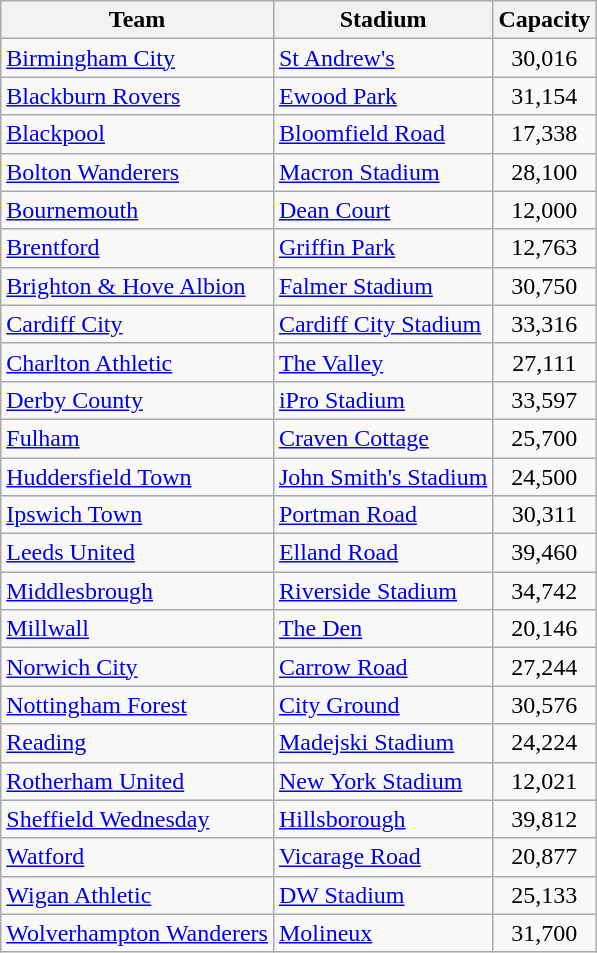<table class="wikitable sortable">
<tr>
<th>Team</th>
<th>Stadium</th>
<th>Capacity</th>
</tr>
<tr>
<td><a href='#'>Birmingham City</a></td>
<td><a href='#'>St Andrew's</a></td>
<td style="text-align:center;">30,016</td>
</tr>
<tr>
<td><a href='#'>Blackburn Rovers</a></td>
<td><a href='#'>Ewood Park</a></td>
<td style="text-align:center;">31,154</td>
</tr>
<tr>
<td><a href='#'>Blackpool</a></td>
<td><a href='#'>Bloomfield Road</a></td>
<td style="text-align:center;">17,338</td>
</tr>
<tr>
<td><a href='#'>Bolton Wanderers</a></td>
<td><a href='#'>Macron Stadium</a></td>
<td style="text-align:center;">28,100</td>
</tr>
<tr>
<td><a href='#'>Bournemouth</a></td>
<td><a href='#'>Dean Court</a></td>
<td style="text-align:center;">12,000</td>
</tr>
<tr>
<td><a href='#'>Brentford</a></td>
<td><a href='#'>Griffin Park</a></td>
<td style="text-align:center;">12,763</td>
</tr>
<tr>
<td><a href='#'>Brighton & Hove Albion</a></td>
<td><a href='#'>Falmer Stadium</a></td>
<td style="text-align:center;">30,750</td>
</tr>
<tr>
<td><a href='#'>Cardiff City</a></td>
<td><a href='#'>Cardiff City Stadium</a></td>
<td style="text-align:center;">33,316</td>
</tr>
<tr>
<td><a href='#'>Charlton Athletic</a></td>
<td><a href='#'>The Valley</a></td>
<td style="text-align:center;">27,111</td>
</tr>
<tr>
<td><a href='#'>Derby County</a></td>
<td><a href='#'>iPro Stadium</a></td>
<td style="text-align:center;">33,597</td>
</tr>
<tr>
<td><a href='#'>Fulham</a></td>
<td><a href='#'>Craven Cottage</a></td>
<td style="text-align:center;">25,700</td>
</tr>
<tr>
<td><a href='#'>Huddersfield Town</a></td>
<td><a href='#'>John Smith's Stadium</a></td>
<td style="text-align:center;">24,500</td>
</tr>
<tr>
<td><a href='#'>Ipswich Town</a></td>
<td><a href='#'>Portman Road</a></td>
<td style="text-align:center;">30,311</td>
</tr>
<tr>
<td><a href='#'>Leeds United</a></td>
<td><a href='#'>Elland Road</a></td>
<td style="text-align:center;">39,460</td>
</tr>
<tr>
<td><a href='#'>Middlesbrough</a></td>
<td><a href='#'>Riverside Stadium</a></td>
<td style="text-align:center;">34,742</td>
</tr>
<tr>
<td><a href='#'>Millwall</a></td>
<td><a href='#'>The Den</a></td>
<td style="text-align:center;">20,146</td>
</tr>
<tr>
<td><a href='#'>Norwich City</a></td>
<td><a href='#'>Carrow Road</a></td>
<td style="text-align:center;">27,244</td>
</tr>
<tr>
<td><a href='#'>Nottingham Forest</a></td>
<td><a href='#'>City Ground</a></td>
<td style="text-align:center;">30,576</td>
</tr>
<tr>
<td><a href='#'>Reading</a></td>
<td><a href='#'>Madejski Stadium</a></td>
<td style="text-align:center;">24,224</td>
</tr>
<tr>
<td><a href='#'>Rotherham United</a></td>
<td><a href='#'>New York Stadium</a></td>
<td style="text-align:center;">12,021</td>
</tr>
<tr>
<td><a href='#'>Sheffield Wednesday</a></td>
<td><a href='#'>Hillsborough</a></td>
<td style="text-align:center;">39,812</td>
</tr>
<tr>
<td><a href='#'>Watford</a></td>
<td><a href='#'>Vicarage Road</a></td>
<td style="text-align:center;">20,877</td>
</tr>
<tr>
<td><a href='#'>Wigan Athletic</a></td>
<td><a href='#'>DW Stadium</a></td>
<td style="text-align:center;">25,133</td>
</tr>
<tr>
<td><a href='#'>Wolverhampton Wanderers</a></td>
<td><a href='#'>Molineux</a></td>
<td style="text-align:center;">31,700</td>
</tr>
</table>
